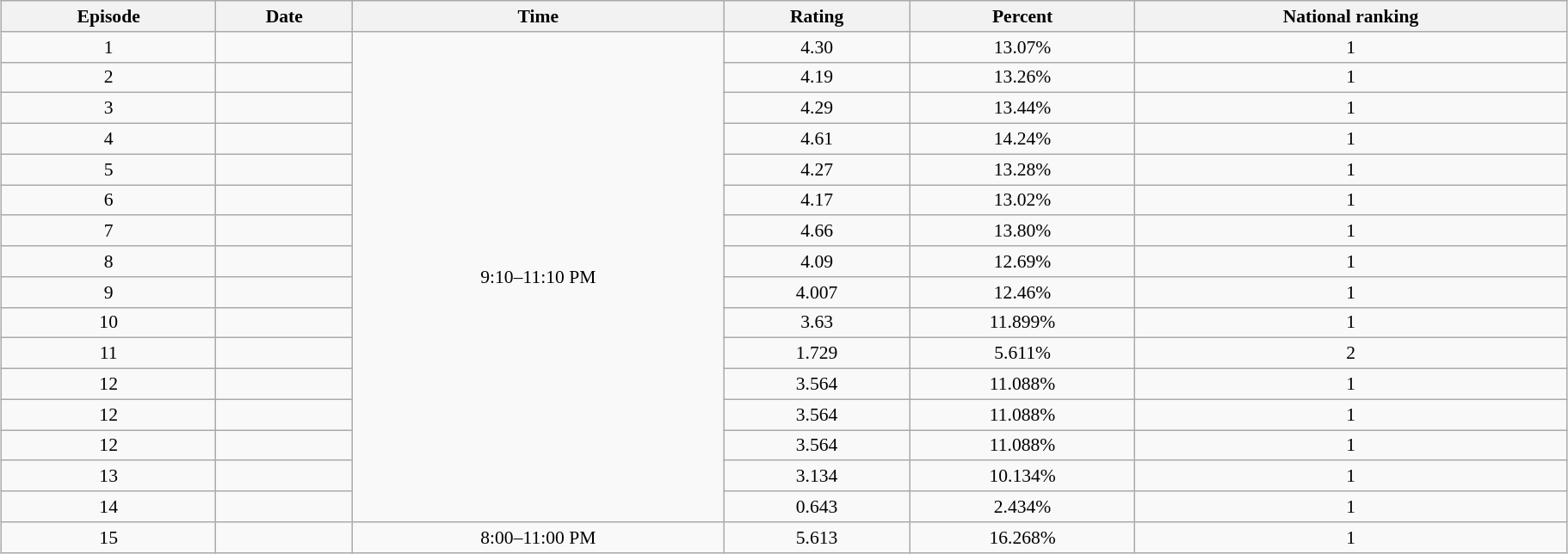<table class="wikitable" style="font-size:90%; text-align:center; width: 96%; margin-left: auto; margin-right: auto;">
<tr>
<th>Episode</th>
<th>Date</th>
<th>Time</th>
<th>Rating</th>
<th>Percent</th>
<th>National ranking</th>
</tr>
<tr>
<td style="text-align:center">1</td>
<td></td>
<td style="text-align:center" rowspan="16">9:10–11:10 PM</td>
<td style="text-align:center">4.30</td>
<td style="text-align:center">13.07%</td>
<td style="text-align:center">1</td>
</tr>
<tr>
<td style="text-align:center">2</td>
<td></td>
<td style="text-align:center">4.19</td>
<td style="text-align:center">13.26%</td>
<td style="text-align:center">1</td>
</tr>
<tr>
<td style="text-align:center">3</td>
<td></td>
<td style="text-align:center">4.29</td>
<td style="text-align:center">13.44%</td>
<td style="text-align:center">1</td>
</tr>
<tr>
<td style="text-align:center">4</td>
<td></td>
<td style="text-align:center">4.61</td>
<td style="text-align:center">14.24%</td>
<td style="text-align:center">1</td>
</tr>
<tr>
<td style="text-align:center">5</td>
<td></td>
<td style="text-align:center">4.27</td>
<td style="text-align:center">13.28%</td>
<td style="text-align:center">1</td>
</tr>
<tr>
<td style="text-align:center">6</td>
<td></td>
<td style="text-align:center">4.17</td>
<td style="text-align:center">13.02%</td>
<td style="text-align:center">1</td>
</tr>
<tr>
<td style="text-align:center">7</td>
<td></td>
<td style="text-align:center">4.66</td>
<td style="text-align:center">13.80%</td>
<td style="text-align:center">1</td>
</tr>
<tr>
<td style="text-align:center">8</td>
<td></td>
<td style="text-align:center">4.09</td>
<td style="text-align:center">12.69%</td>
<td style="text-align:center">1</td>
</tr>
<tr>
<td style="text-align:center">9</td>
<td></td>
<td style="text-align:center">4.007</td>
<td style="text-align:center">12.46%</td>
<td style="text-align:center">1</td>
</tr>
<tr>
<td style="text-align:center">10</td>
<td></td>
<td style="text-align:center">3.63</td>
<td style="text-align:center">11.899%</td>
<td style="text-align:center">1</td>
</tr>
<tr>
<td style="text-align:center">11</td>
<td></td>
<td style="text-align:center">1.729</td>
<td style="text-align:center">5.611%</td>
<td style="text-align:center">2</td>
</tr>
<tr>
<td style="text-align:center">12</td>
<td></td>
<td style="text-align:center">3.564</td>
<td style="text-align:center">11.088%</td>
<td style="text-align:center">1</td>
</tr>
<tr>
<td style="text-align:center">12</td>
<td></td>
<td style="text-align:center">3.564</td>
<td style="text-align:center">11.088%</td>
<td style="text-align:center">1</td>
</tr>
<tr>
<td style="text-align:center">12</td>
<td></td>
<td style="text-align:center">3.564</td>
<td style="text-align:center">11.088%</td>
<td style="text-align:center">1</td>
</tr>
<tr>
<td style="text-align:center">13</td>
<td></td>
<td style="text-align:center">3.134</td>
<td style="text-align:center">10.134%</td>
<td style="text-align:center">1</td>
</tr>
<tr>
<td style="text-align:center">14</td>
<td></td>
<td style="text-align:center">0.643</td>
<td style="text-align:center">2.434%</td>
<td style="text-align:center">1</td>
</tr>
<tr>
<td style="text-align:center">15</td>
<td></td>
<td style="text-align:center" rowspan="16">8:00–11:00 PM</td>
<td style="text-align:center">5.613</td>
<td style="text-align:center">16.268%</td>
<td style="text-align:center">1</td>
</tr>
</table>
